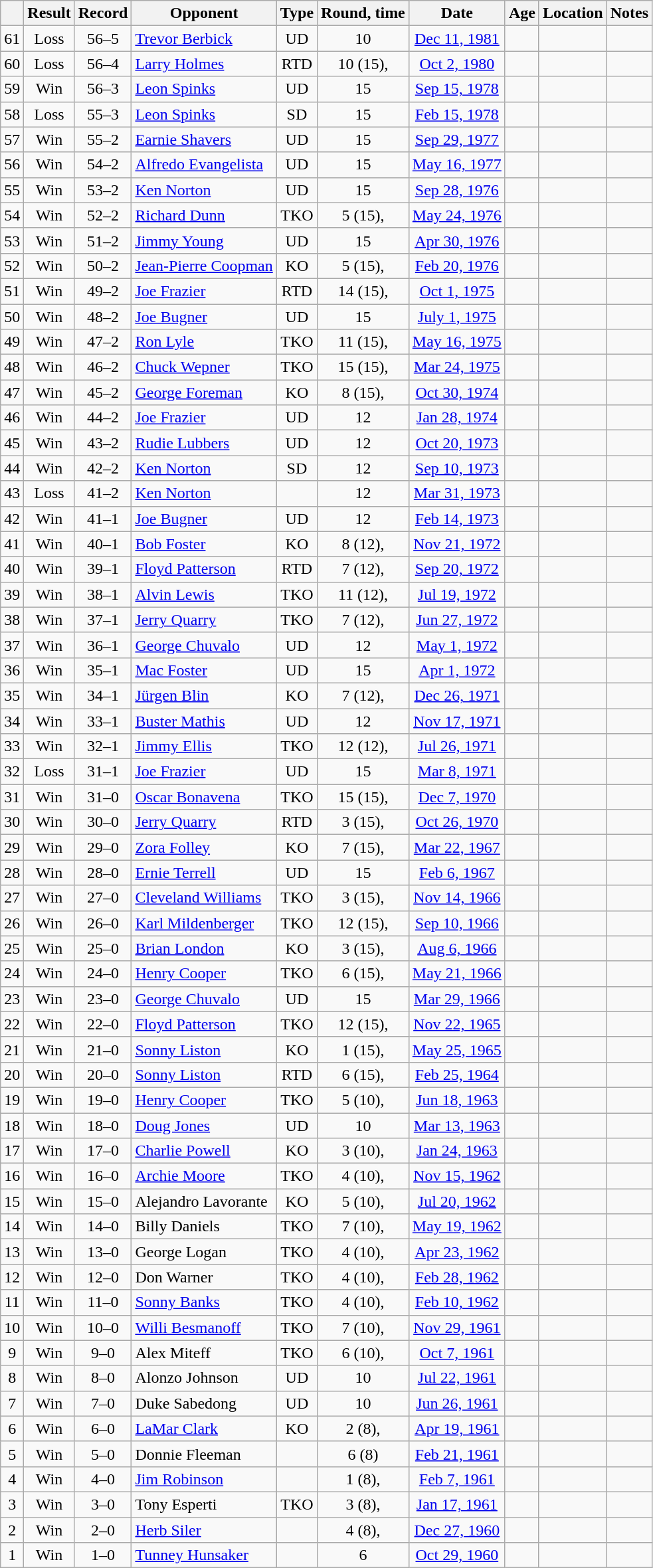<table class="wikitable" style="text-align:center">
<tr>
<th></th>
<th>Result</th>
<th>Record</th>
<th>Opponent</th>
<th>Type</th>
<th>Round, time</th>
<th>Date</th>
<th>Age</th>
<th>Location</th>
<th>Notes</th>
</tr>
<tr>
<td>61</td>
<td>Loss</td>
<td>56–5</td>
<td style="text-align:left;"><a href='#'>Trevor Berbick</a></td>
<td>UD</td>
<td>10</td>
<td><a href='#'>Dec 11, 1981</a></td>
<td style="text-align:left;"></td>
<td style="text-align:left;"></td>
<td Style="text-align:left;"></td>
</tr>
<tr>
<td>60</td>
<td>Loss</td>
<td>56–4</td>
<td style="text-align:left;"><a href='#'>Larry Holmes</a></td>
<td>RTD</td>
<td>10 (15), </td>
<td><a href='#'>Oct 2, 1980</a></td>
<td style="text-align:left;"></td>
<td style="text-align:left;"></td>
<td style="text-align:left;"></td>
</tr>
<tr>
<td>59</td>
<td>Win</td>
<td>56–3</td>
<td style="text-align:left;"><a href='#'>Leon Spinks</a></td>
<td>UD</td>
<td>15</td>
<td><a href='#'>Sep 15, 1978</a></td>
<td style="text-align:left;"></td>
<td style="text-align:left;"></td>
<td style="text-align:left;"></td>
</tr>
<tr>
<td>58</td>
<td>Loss</td>
<td>55–3</td>
<td style="text-align:left;"><a href='#'>Leon Spinks</a></td>
<td>SD</td>
<td>15</td>
<td><a href='#'>Feb 15, 1978</a></td>
<td style="text-align:left;"></td>
<td style="text-align:left;"></td>
<td style="text-align:left;"></td>
</tr>
<tr>
<td>57</td>
<td>Win</td>
<td>55–2</td>
<td style="text-align:left;"><a href='#'>Earnie Shavers</a></td>
<td>UD</td>
<td>15</td>
<td><a href='#'>Sep 29, 1977</a></td>
<td style="text-align:left;"></td>
<td style="text-align:left;"></td>
<td style="text-align:left;"></td>
</tr>
<tr>
<td>56</td>
<td>Win</td>
<td>54–2</td>
<td style="text-align:left;"><a href='#'>Alfredo Evangelista</a></td>
<td>UD</td>
<td>15</td>
<td><a href='#'>May 16, 1977</a></td>
<td style="text-align:left;"></td>
<td style="text-align:left;"></td>
<td style="text-align:left;"></td>
</tr>
<tr>
<td>55</td>
<td>Win</td>
<td>53–2</td>
<td style="text-align:left;"><a href='#'>Ken Norton</a></td>
<td>UD</td>
<td>15</td>
<td><a href='#'>Sep 28, 1976</a></td>
<td style="text-align:left;"></td>
<td style="text-align:left;"></td>
<td style="text-align:left;"></td>
</tr>
<tr>
<td>54</td>
<td>Win</td>
<td>52–2</td>
<td style="text-align:left;"><a href='#'>Richard Dunn</a></td>
<td>TKO</td>
<td>5 (15), </td>
<td><a href='#'>May 24, 1976</a></td>
<td style="text-align:left;"></td>
<td style="text-align:left;"></td>
<td style="text-align:left;"></td>
</tr>
<tr>
<td>53</td>
<td>Win</td>
<td>51–2</td>
<td style="text-align:left;"><a href='#'>Jimmy Young</a></td>
<td>UD</td>
<td>15</td>
<td><a href='#'>Apr 30, 1976</a></td>
<td style="text-align:left;"></td>
<td style="text-align:left;"></td>
<td style="text-align:left;"></td>
</tr>
<tr>
<td>52</td>
<td>Win</td>
<td>50–2</td>
<td style="text-align:left;"><a href='#'>Jean-Pierre Coopman</a></td>
<td>KO</td>
<td>5 (15), </td>
<td><a href='#'>Feb 20, 1976</a></td>
<td style="text-align:left;"></td>
<td style="text-align:left;"></td>
<td style="text-align:left;"></td>
</tr>
<tr>
<td>51</td>
<td>Win</td>
<td>49–2</td>
<td style="text-align:left;"><a href='#'>Joe Frazier</a></td>
<td>RTD</td>
<td>14 (15), </td>
<td><a href='#'>Oct 1, 1975</a></td>
<td style="text-align:left;"></td>
<td style="text-align:left;"></td>
<td style="text-align:left;"></td>
</tr>
<tr>
<td>50</td>
<td>Win</td>
<td>48–2</td>
<td style="text-align:left;"><a href='#'>Joe Bugner</a></td>
<td>UD</td>
<td>15</td>
<td><a href='#'>July 1, 1975</a></td>
<td style="text-align:left;"></td>
<td style="text-align:left;"></td>
<td style="text-align:left;"></td>
</tr>
<tr>
<td>49</td>
<td>Win</td>
<td>47–2</td>
<td style="text-align:left;"><a href='#'>Ron Lyle</a></td>
<td>TKO</td>
<td>11 (15), </td>
<td><a href='#'>May 16, 1975</a></td>
<td style="text-align:left;"></td>
<td style="text-align:left;"></td>
<td style="text-align:left;"></td>
</tr>
<tr>
<td>48</td>
<td>Win</td>
<td>46–2</td>
<td style="text-align:left;"><a href='#'>Chuck Wepner</a></td>
<td>TKO</td>
<td>15 (15), </td>
<td><a href='#'>Mar 24, 1975</a></td>
<td style="text-align:left;"></td>
<td style="text-align:left;"></td>
<td style="text-align:left;"></td>
</tr>
<tr>
<td>47</td>
<td>Win</td>
<td>45–2</td>
<td style="text-align:left;"><a href='#'>George Foreman</a></td>
<td>KO</td>
<td>8 (15), </td>
<td><a href='#'>Oct 30, 1974</a></td>
<td style="text-align:left;"></td>
<td style="text-align:left;"></td>
<td style="text-align:left;"></td>
</tr>
<tr>
<td>46</td>
<td>Win</td>
<td>44–2</td>
<td style="text-align:left;"><a href='#'>Joe Frazier</a></td>
<td>UD</td>
<td>12</td>
<td><a href='#'>Jan 28, 1974</a></td>
<td style="text-align:left;"></td>
<td style="text-align:left;"></td>
<td style="text-align:left;"></td>
</tr>
<tr>
<td>45</td>
<td>Win</td>
<td>43–2</td>
<td style="text-align:left;"><a href='#'>Rudie Lubbers</a></td>
<td>UD</td>
<td>12</td>
<td><a href='#'>Oct 20, 1973</a></td>
<td style="text-align:left;"></td>
<td style="text-align:left;"></td>
<td></td>
</tr>
<tr>
<td>44</td>
<td>Win</td>
<td>42–2</td>
<td style="text-align:left;"><a href='#'>Ken Norton</a></td>
<td>SD</td>
<td>12</td>
<td><a href='#'>Sep 10, 1973</a></td>
<td style="text-align:left;"></td>
<td style="text-align:left;"></td>
<td style="text-align:left;"></td>
</tr>
<tr>
<td>43</td>
<td>Loss</td>
<td>41–2</td>
<td style="text-align:left;"><a href='#'>Ken Norton</a></td>
<td></td>
<td>12</td>
<td><a href='#'>Mar 31, 1973</a></td>
<td style="text-align:left;"></td>
<td style="text-align:left;"></td>
<td style="text-align:left;"></td>
</tr>
<tr>
<td>42</td>
<td>Win</td>
<td>41–1</td>
<td style="text-align:left;"><a href='#'>Joe Bugner</a></td>
<td>UD</td>
<td>12</td>
<td><a href='#'>Feb 14, 1973</a></td>
<td style="text-align:left;"></td>
<td style="text-align:left;"></td>
<td></td>
</tr>
<tr>
<td>41</td>
<td>Win</td>
<td>40–1</td>
<td style="text-align:left;"><a href='#'>Bob Foster</a></td>
<td>KO</td>
<td>8 (12), </td>
<td><a href='#'>Nov 21, 1972</a></td>
<td style="text-align:left;"></td>
<td style="text-align:left;"></td>
<td style="text-align:left;"></td>
</tr>
<tr>
<td>40</td>
<td>Win</td>
<td>39–1</td>
<td style="text-align:left;"><a href='#'>Floyd Patterson</a></td>
<td>RTD</td>
<td>7 (12), </td>
<td><a href='#'>Sep 20, 1972</a></td>
<td style="text-align:left;"></td>
<td style="text-align:left;"></td>
<td style="text-align:left;"></td>
</tr>
<tr>
<td>39</td>
<td>Win</td>
<td>38–1</td>
<td style="text-align:left;"><a href='#'>Alvin Lewis</a></td>
<td>TKO</td>
<td>11 (12), </td>
<td><a href='#'>Jul 19, 1972</a></td>
<td style="text-align:left;"></td>
<td style="text-align:left;"></td>
<td></td>
</tr>
<tr>
<td>38</td>
<td>Win</td>
<td>37–1</td>
<td style="text-align:left;"><a href='#'>Jerry Quarry</a></td>
<td>TKO</td>
<td>7 (12), </td>
<td><a href='#'>Jun 27, 1972</a></td>
<td style="text-align:left;"></td>
<td style="text-align:left;"></td>
<td style="text-align:left;"></td>
</tr>
<tr>
<td>37</td>
<td>Win</td>
<td>36–1</td>
<td style="text-align:left;"><a href='#'>George Chuvalo</a></td>
<td>UD</td>
<td>12</td>
<td><a href='#'>May 1, 1972</a></td>
<td style="text-align:left;"></td>
<td style="text-align:left;"></td>
<td style="text-align:left;"></td>
</tr>
<tr>
<td>36</td>
<td>Win</td>
<td>35–1</td>
<td style="text-align:left;"><a href='#'>Mac Foster</a></td>
<td>UD</td>
<td>15</td>
<td><a href='#'>Apr 1, 1972</a></td>
<td style="text-align:left;"></td>
<td style="text-align:left;"></td>
<td></td>
</tr>
<tr>
<td>35</td>
<td>Win</td>
<td>34–1</td>
<td style="text-align:left;"><a href='#'>Jürgen Blin</a></td>
<td>KO</td>
<td>7 (12), </td>
<td><a href='#'>Dec 26, 1971</a></td>
<td style="text-align:left;"></td>
<td style="text-align:left;"></td>
<td></td>
</tr>
<tr>
<td>34</td>
<td>Win</td>
<td>33–1</td>
<td style="text-align:left;"><a href='#'>Buster Mathis</a></td>
<td>UD</td>
<td>12</td>
<td><a href='#'>Nov 17, 1971</a></td>
<td style="text-align:left;"></td>
<td style="text-align:left;"></td>
<td style="text-align:left;"></td>
</tr>
<tr>
<td>33</td>
<td>Win</td>
<td>32–1</td>
<td style="text-align:left;"><a href='#'>Jimmy Ellis</a></td>
<td>TKO</td>
<td>12 (12), </td>
<td><a href='#'>Jul 26, 1971</a></td>
<td style="text-align:left;"></td>
<td style="text-align:left;"></td>
<td style="text-align:left;"></td>
</tr>
<tr>
<td>32</td>
<td>Loss</td>
<td>31–1</td>
<td style="text-align:left;"><a href='#'>Joe Frazier</a></td>
<td>UD</td>
<td>15</td>
<td><a href='#'>Mar 8, 1971</a></td>
<td style="text-align:left;"></td>
<td style="text-align:left;"></td>
<td style="text-align:left;"></td>
</tr>
<tr>
<td>31</td>
<td>Win</td>
<td>31–0</td>
<td style="text-align:left;"><a href='#'>Oscar Bonavena</a></td>
<td>TKO</td>
<td>15 (15), </td>
<td><a href='#'>Dec 7, 1970</a></td>
<td style="text-align:left;"></td>
<td style="text-align:left;"></td>
<td style="text-align:left;"></td>
</tr>
<tr>
<td>30</td>
<td>Win</td>
<td>30–0</td>
<td style="text-align:left;"><a href='#'>Jerry Quarry</a></td>
<td>RTD</td>
<td>3 (15), </td>
<td><a href='#'>Oct 26, 1970</a></td>
<td style="text-align:left;"></td>
<td style="text-align:left;"></td>
<td></td>
</tr>
<tr>
<td>29</td>
<td>Win</td>
<td>29–0</td>
<td style="text-align:left;"><a href='#'>Zora Folley</a></td>
<td>KO</td>
<td>7 (15), </td>
<td><a href='#'>Mar 22, 1967</a></td>
<td style="text-align:left;"></td>
<td style="text-align:left;"></td>
<td style="text-align:left;"></td>
</tr>
<tr>
<td>28</td>
<td>Win</td>
<td>28–0</td>
<td style="text-align:left;"><a href='#'>Ernie Terrell</a></td>
<td>UD</td>
<td>15</td>
<td><a href='#'>Feb 6, 1967</a></td>
<td style="text-align:left;"></td>
<td style="text-align:left;"></td>
<td style="text-align:left;"></td>
</tr>
<tr>
<td>27</td>
<td>Win</td>
<td>27–0</td>
<td style="text-align:left;"><a href='#'>Cleveland Williams</a></td>
<td>TKO</td>
<td>3 (15), </td>
<td><a href='#'>Nov 14, 1966</a></td>
<td style="text-align:left;"></td>
<td style="text-align:left;"></td>
<td style="text-align:left;"></td>
</tr>
<tr>
<td>26</td>
<td>Win</td>
<td>26–0</td>
<td style="text-align:left;"><a href='#'>Karl Mildenberger</a></td>
<td>TKO</td>
<td>12 (15), </td>
<td><a href='#'>Sep 10, 1966</a></td>
<td style="text-align:left;"></td>
<td style="text-align:left;"></td>
<td style="text-align:left;"></td>
</tr>
<tr>
<td>25</td>
<td>Win</td>
<td>25–0</td>
<td style="text-align:left;"><a href='#'>Brian London</a></td>
<td>KO</td>
<td>3 (15), </td>
<td><a href='#'>Aug 6, 1966</a></td>
<td style="text-align:left;"></td>
<td style="text-align:left;"></td>
<td style="text-align:left;"></td>
</tr>
<tr>
<td>24</td>
<td>Win</td>
<td>24–0</td>
<td style="text-align:left;"><a href='#'>Henry Cooper</a></td>
<td>TKO</td>
<td>6 (15), </td>
<td><a href='#'>May 21, 1966</a></td>
<td style="text-align:left;"></td>
<td style="text-align:left;"></td>
<td style="text-align:left;"></td>
</tr>
<tr>
<td>23</td>
<td>Win</td>
<td>23–0</td>
<td style="text-align:left;"><a href='#'>George Chuvalo</a></td>
<td>UD</td>
<td>15</td>
<td><a href='#'>Mar 29, 1966</a></td>
<td style="text-align:left;"></td>
<td style="text-align:left;"></td>
<td style="text-align:left;"></td>
</tr>
<tr>
<td>22</td>
<td>Win</td>
<td>22–0</td>
<td style="text-align:left;"><a href='#'>Floyd Patterson</a></td>
<td>TKO</td>
<td>12 (15), </td>
<td><a href='#'>Nov 22, 1965</a></td>
<td style="text-align:left;"></td>
<td style="text-align:left;"></td>
<td style="text-align:left;"></td>
</tr>
<tr>
<td>21</td>
<td>Win</td>
<td>21–0</td>
<td style="text-align:left;"><a href='#'>Sonny Liston</a></td>
<td>KO</td>
<td>1 (15), </td>
<td><a href='#'>May 25, 1965</a></td>
<td style="text-align:left;"></td>
<td style="text-align:left;"></td>
<td style="text-align:left;"></td>
</tr>
<tr>
<td>20</td>
<td>Win</td>
<td>20–0</td>
<td style="text-align:left;"><a href='#'>Sonny Liston</a></td>
<td>RTD</td>
<td>6 (15), </td>
<td><a href='#'>Feb 25, 1964</a></td>
<td style="text-align:left;"></td>
<td style="text-align:left;"></td>
<td style="text-align:left;"></td>
</tr>
<tr>
<td>19</td>
<td>Win</td>
<td>19–0</td>
<td style="text-align:left;"><a href='#'>Henry Cooper</a></td>
<td>TKO</td>
<td>5 (10), </td>
<td><a href='#'>Jun 18, 1963</a></td>
<td style="text-align:left;"></td>
<td style="text-align:left;"></td>
<td></td>
</tr>
<tr>
<td>18</td>
<td>Win</td>
<td>18–0</td>
<td style="text-align:left;"><a href='#'>Doug Jones</a></td>
<td>UD</td>
<td>10</td>
<td><a href='#'>Mar 13, 1963</a></td>
<td style="text-align:left;"></td>
<td style="text-align:left;"></td>
<td></td>
</tr>
<tr>
<td>17</td>
<td>Win</td>
<td>17–0</td>
<td style="text-align:left;"><a href='#'>Charlie Powell</a></td>
<td>KO</td>
<td>3 (10), </td>
<td><a href='#'>Jan 24, 1963</a></td>
<td style="text-align:left;"></td>
<td style="text-align:left;"></td>
<td></td>
</tr>
<tr>
<td>16</td>
<td>Win</td>
<td>16–0</td>
<td style="text-align:left;"><a href='#'>Archie Moore</a></td>
<td>TKO</td>
<td>4 (10), </td>
<td><a href='#'>Nov 15, 1962</a></td>
<td style="text-align:left;"></td>
<td style="text-align:left;"></td>
<td></td>
</tr>
<tr>
<td>15</td>
<td>Win</td>
<td>15–0</td>
<td style="text-align:left;">Alejandro Lavorante</td>
<td>KO</td>
<td>5 (10), </td>
<td><a href='#'>Jul 20, 1962</a></td>
<td style="text-align:left;"></td>
<td style="text-align:left;"></td>
<td></td>
</tr>
<tr>
<td>14</td>
<td>Win</td>
<td>14–0</td>
<td style="text-align:left;">Billy Daniels</td>
<td>TKO</td>
<td>7 (10), </td>
<td><a href='#'>May 19, 1962</a></td>
<td style="text-align:left;"></td>
<td style="text-align:left;"></td>
<td></td>
</tr>
<tr>
<td>13</td>
<td>Win</td>
<td>13–0</td>
<td style="text-align:left;">George Logan</td>
<td>TKO</td>
<td>4 (10), </td>
<td><a href='#'>Apr 23, 1962</a></td>
<td style="text-align:left;"></td>
<td style="text-align:left;"></td>
<td></td>
</tr>
<tr>
<td>12</td>
<td>Win</td>
<td>12–0</td>
<td style="text-align:left;">Don Warner</td>
<td>TKO</td>
<td>4 (10), </td>
<td><a href='#'>Feb 28, 1962</a></td>
<td style="text-align:left;"></td>
<td style="text-align:left;"></td>
<td></td>
</tr>
<tr>
<td>11</td>
<td>Win</td>
<td>11–0</td>
<td style="text-align:left;"><a href='#'>Sonny Banks</a></td>
<td>TKO</td>
<td>4 (10), </td>
<td><a href='#'>Feb 10, 1962</a></td>
<td style="text-align:left;"></td>
<td style="text-align:left;"></td>
<td></td>
</tr>
<tr>
<td>10</td>
<td>Win</td>
<td>10–0</td>
<td style="text-align:left;"><a href='#'>Willi Besmanoff</a></td>
<td>TKO</td>
<td>7 (10), </td>
<td><a href='#'>Nov 29, 1961</a></td>
<td style="text-align:left;"></td>
<td style="text-align:left;"></td>
<td></td>
</tr>
<tr>
<td>9</td>
<td>Win</td>
<td>9–0</td>
<td style="text-align:left;">Alex Miteff</td>
<td>TKO</td>
<td>6 (10), </td>
<td><a href='#'>Oct 7, 1961</a></td>
<td style="text-align:left;"></td>
<td style="text-align:left;"></td>
<td></td>
</tr>
<tr>
<td>8</td>
<td>Win</td>
<td>8–0</td>
<td style="text-align:left;">Alonzo Johnson</td>
<td>UD</td>
<td>10</td>
<td><a href='#'>Jul 22, 1961</a></td>
<td style="text-align:left;"></td>
<td style="text-align:left;"></td>
<td></td>
</tr>
<tr>
<td>7</td>
<td>Win</td>
<td>7–0</td>
<td style="text-align:left;">Duke Sabedong</td>
<td>UD</td>
<td>10</td>
<td><a href='#'>Jun 26, 1961</a></td>
<td style="text-align:left;"></td>
<td style="text-align:left;"></td>
<td></td>
</tr>
<tr>
<td>6</td>
<td>Win</td>
<td>6–0</td>
<td style="text-align:left;"><a href='#'>LaMar Clark</a></td>
<td>KO</td>
<td>2 (8), </td>
<td><a href='#'>Apr 19, 1961</a></td>
<td style="text-align:left;"></td>
<td style="text-align:left;"></td>
<td></td>
</tr>
<tr>
<td>5</td>
<td>Win</td>
<td>5–0</td>
<td style="text-align:left;">Donnie Fleeman</td>
<td></td>
<td>6 (8)</td>
<td><a href='#'>Feb 21, 1961</a></td>
<td style="text-align:left;"></td>
<td style="text-align:left;"></td>
<td></td>
</tr>
<tr>
<td>4</td>
<td>Win</td>
<td>4–0</td>
<td style="text-align:left;"><a href='#'>Jim Robinson</a></td>
<td></td>
<td>1 (8), </td>
<td><a href='#'>Feb 7, 1961</a></td>
<td style="text-align:left;"></td>
<td style="text-align:left;"></td>
<td></td>
</tr>
<tr>
<td>3</td>
<td>Win</td>
<td>3–0</td>
<td style="text-align:left;">Tony Esperti</td>
<td>TKO</td>
<td>3 (8), </td>
<td><a href='#'>Jan 17, 1961</a></td>
<td style="text-align:left;"></td>
<td style="text-align:left;"></td>
<td></td>
</tr>
<tr>
<td>2</td>
<td>Win</td>
<td>2–0</td>
<td style="text-align:left;"><a href='#'>Herb Siler</a></td>
<td></td>
<td>4 (8), </td>
<td><a href='#'>Dec 27, 1960</a></td>
<td style="text-align:left;"></td>
<td style="text-align:left;"></td>
<td></td>
</tr>
<tr>
<td>1</td>
<td>Win</td>
<td>1–0</td>
<td style="text-align:left;"><a href='#'>Tunney Hunsaker</a></td>
<td></td>
<td>6</td>
<td><a href='#'>Oct 29, 1960</a></td>
<td style="text-align:left;"></td>
<td style="text-align:left;"></td>
<td></td>
</tr>
</table>
